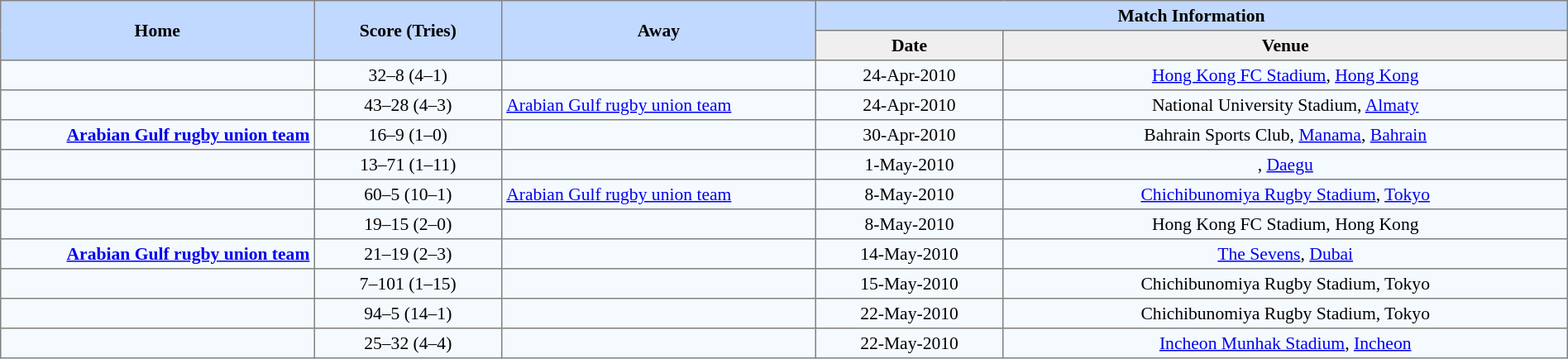<table border=1 style="border-collapse:collapse; font-size:90%; text-align:center;" cellpadding=3 cellspacing=0 width=100%>
<tr bgcolor=#C1D8FF>
<th rowspan=2 width=20%>Home</th>
<th rowspan=2 width=12%>Score (Tries)</th>
<th rowspan=2 width=20%>Away</th>
<th colspan=6>Match Information</th>
</tr>
<tr bgcolor=#EFEFEF>
<th width=12%>Date</th>
<th width=42%>Venue</th>
</tr>
<tr bgcolor=#F5FAFF>
<td align=right><strong></strong></td>
<td>32–8 (4–1)</td>
<td align=left></td>
<td>24-Apr-2010</td>
<td><a href='#'>Hong Kong FC Stadium</a>, <a href='#'>Hong Kong</a></td>
</tr>
<tr bgcolor=#F5FAFF>
<td align=right><strong></strong></td>
<td>43–28 (4–3)</td>
<td align=left> <a href='#'>Arabian Gulf rugby union team</a></td>
<td>24-Apr-2010</td>
<td>National University Stadium, <a href='#'>Almaty</a></td>
</tr>
<tr bgcolor=#F5FAFF>
<td align=right><strong><a href='#'>Arabian Gulf rugby union team</a> </strong></td>
<td>16–9 (1–0)</td>
<td align=left></td>
<td>30-Apr-2010</td>
<td>Bahrain Sports Club, <a href='#'>Manama</a>, <a href='#'>Bahrain</a></td>
</tr>
<tr bgcolor=#F5FAFF>
<td align=right></td>
<td>13–71 (1–11)</td>
<td align=left><strong></strong></td>
<td>1-May-2010</td>
<td>, <a href='#'>Daegu</a></td>
</tr>
<tr bgcolor=#F5FAFF>
<td align=right><strong></strong></td>
<td>60–5 (10–1)</td>
<td align=left> <a href='#'>Arabian Gulf rugby union team</a></td>
<td>8-May-2010</td>
<td><a href='#'>Chichibunomiya Rugby Stadium</a>, <a href='#'>Tokyo</a></td>
</tr>
<tr bgcolor=#F5FAFF>
<td align=right><strong></strong></td>
<td>19–15 (2–0)</td>
<td align=left></td>
<td>8-May-2010</td>
<td>Hong Kong FC Stadium, Hong Kong</td>
</tr>
<tr bgcolor=#F5FAFF>
<td align=right><strong><a href='#'>Arabian Gulf rugby union team</a></strong> </td>
<td>21–19 (2–3)</td>
<td align=left></td>
<td>14-May-2010</td>
<td><a href='#'>The Sevens</a>, <a href='#'>Dubai</a></td>
</tr>
<tr bgcolor=#F5FAFF>
<td align=right></td>
<td>7–101 (1–15)</td>
<td align=left><strong></strong></td>
<td>15-May-2010</td>
<td>Chichibunomiya Rugby Stadium, Tokyo</td>
</tr>
<tr bgcolor=#F5FAFF>
<td align=right><strong></strong></td>
<td>94–5 (14–1)</td>
<td align=left></td>
<td>22-May-2010</td>
<td>Chichibunomiya Rugby Stadium, Tokyo</td>
</tr>
<tr bgcolor=#F5FAFF>
<td align=right></td>
<td>25–32 (4–4)</td>
<td align=left><strong></strong></td>
<td>22-May-2010</td>
<td><a href='#'>Incheon Munhak Stadium</a>, <a href='#'>Incheon</a></td>
</tr>
</table>
